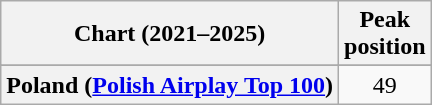<table class="wikitable sortable plainrowheaders" style="text-align:center">
<tr>
<th scope="col">Chart (2021–2025)</th>
<th scope="col">Peak<br>position</th>
</tr>
<tr>
</tr>
<tr>
<th scope="row">Poland (<a href='#'>Polish Airplay Top 100</a>)</th>
<td>49</td>
</tr>
</table>
